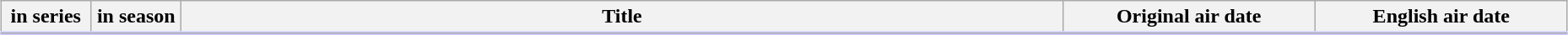<table class="wikitable" style="width:98%; margin:auto; background:#FFF;">
<tr style="border-bottom: 3px solid #CCF;">
<th style="width:4em;"> in series</th>
<th style="width:4em;"> in season</th>
<th>Title</th>
<th style="width:12em;">Original air date</th>
<th style="width:12em;">English air date</th>
</tr>
<tr>
</tr>
</table>
